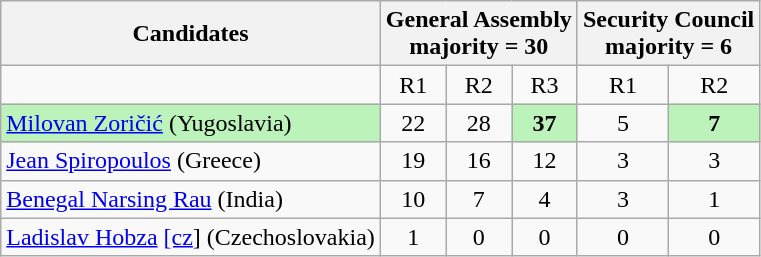<table class="wikitable sortable" style="text-align:center">
<tr>
<th><strong>Candidates </strong></th>
<th colspan=3><strong>General Assembly</strong>  <br> majority = 30</th>
<th colspan=2><strong>Security Council</strong>  <br> majority = 6</th>
</tr>
<tr>
<td></td>
<td>R1</td>
<td>R2</td>
<td>R3</td>
<td>R1</td>
<td>R2</td>
</tr>
<tr>
<td style="text-align:left; background-color:#BBF3BB"> <a href='#'>Milovan Zoričić</a> (Yugoslavia)</td>
<td>22</td>
<td>28</td>
<td style="background-color:#BBF3BB"><strong>37</strong></td>
<td>5</td>
<td style="background-color:#BBF3BB"><strong>7 </strong></td>
</tr>
<tr>
<td style="text-align:left"> <a href='#'>Jean Spiropoulos</a> (Greece)</td>
<td>19</td>
<td>16</td>
<td>12</td>
<td>3</td>
<td>3</td>
</tr>
<tr>
<td style="text-align:left"> <a href='#'>Benegal Narsing Rau</a> (India)</td>
<td>10</td>
<td>7</td>
<td>4</td>
<td>3</td>
<td>1</td>
</tr>
<tr>
<td style="text-align:left"> <a href='#'>Ladislav Hobza</a> <a href='#'>[cz</a>] (Czechoslovakia)</td>
<td>1</td>
<td>0</td>
<td>0</td>
<td>0</td>
<td>0</td>
</tr>
</table>
